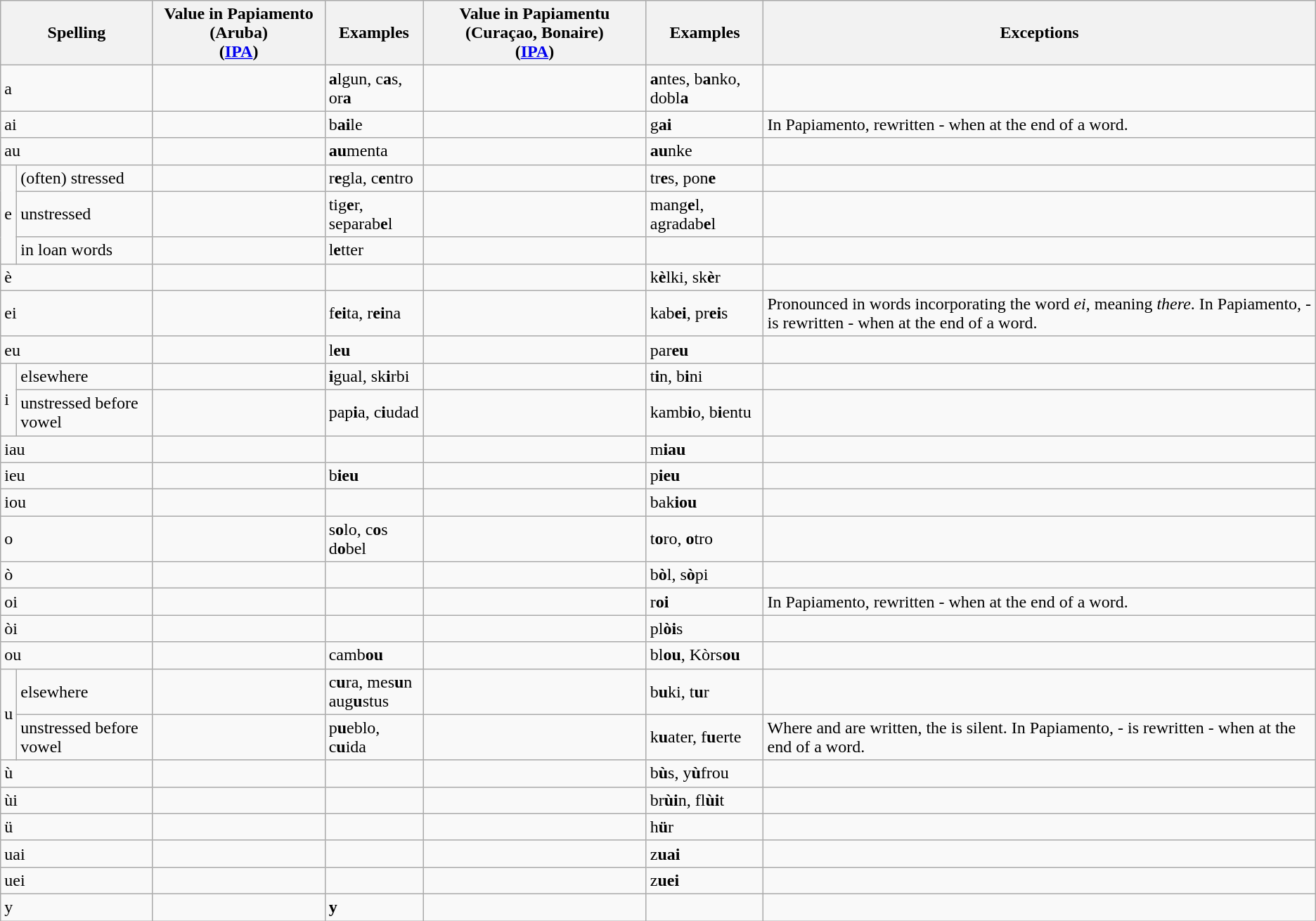<table class="wikitable">
<tr>
<th colspan=2>Spelling</th>
<th>Value in Papiamento (Aruba)<br>(<a href='#'>IPA</a>)</th>
<th>Examples</th>
<th>Value in Papiamentu (Curaçao, Bonaire)<br>(<a href='#'>IPA</a>)</th>
<th>Examples</th>
<th>Exceptions</th>
</tr>
<tr>
<td colspan=2>a</td>
<td></td>
<td><strong>a</strong>lgun, c<strong>a</strong>s, or<strong>a</strong></td>
<td></td>
<td><strong>a</strong>ntes, b<strong>a</strong>nko, dobl<strong>a</strong></td>
<td></td>
</tr>
<tr>
<td colspan=2>ai</td>
<td></td>
<td>b<strong>ai</strong>le</td>
<td></td>
<td>g<strong>ai</strong></td>
<td>In Papiamento, rewritten - when at the end of a word.</td>
</tr>
<tr>
<td colspan=2>au</td>
<td></td>
<td><strong>au</strong>menta</td>
<td></td>
<td><strong>au</strong>nke</td>
<td></td>
</tr>
<tr>
<td rowspan=3>e</td>
<td>(often) stressed</td>
<td></td>
<td>r<strong>e</strong>gla, c<strong>e</strong>ntro</td>
<td></td>
<td>tr<strong>e</strong>s, pon<strong>e</strong></td>
<td></td>
</tr>
<tr>
<td>unstressed</td>
<td></td>
<td>tig<strong>e</strong>r, separab<strong>e</strong>l</td>
<td></td>
<td>mang<strong>e</strong>l, agradab<strong>e</strong>l</td>
<td></td>
</tr>
<tr>
<td>in loan words</td>
<td></td>
<td>l<strong>e</strong>tter</td>
<td></td>
<td></td>
<td></td>
</tr>
<tr>
<td colspan=2>è</td>
<td></td>
<td></td>
<td></td>
<td>k<strong>è</strong>lki, sk<strong>è</strong>r</td>
<td></td>
</tr>
<tr>
<td colspan=2>ei</td>
<td></td>
<td>f<strong>ei</strong>ta, r<strong>ei</strong>na</td>
<td></td>
<td>kab<strong>ei</strong>, pr<strong>ei</strong>s</td>
<td>Pronounced  in words incorporating the word <em>ei</em>, meaning <em>there</em>. In Papiamento, - is rewritten - when at the end of a word.</td>
</tr>
<tr>
<td colspan=2>eu</td>
<td></td>
<td>l<strong>eu</strong></td>
<td></td>
<td>par<strong>eu</strong></td>
<td></td>
</tr>
<tr>
<td rowspan=2>i</td>
<td>elsewhere</td>
<td></td>
<td><strong>i</strong>gual, sk<strong>i</strong>rbi</td>
<td></td>
<td>t<strong>i</strong>n, b<strong>i</strong>ni</td>
<td></td>
</tr>
<tr>
<td>unstressed before vowel</td>
<td></td>
<td>pap<strong>i</strong>a, c<strong>i</strong>udad</td>
<td></td>
<td>kamb<strong>i</strong>o, b<strong>i</strong>entu</td>
<td></td>
</tr>
<tr>
<td colspan=2>iau</td>
<td></td>
<td></td>
<td></td>
<td>m<strong>iau</strong></td>
<td></td>
</tr>
<tr>
<td colspan=2>ieu</td>
<td></td>
<td>b<strong>ieu</strong></td>
<td></td>
<td>p<strong>ieu</strong></td>
<td></td>
</tr>
<tr>
<td colspan=2>iou</td>
<td></td>
<td></td>
<td></td>
<td>bak<strong>iou</strong></td>
<td></td>
</tr>
<tr>
<td colspan=2>o</td>
<td><br></td>
<td>s<strong>o</strong>lo, c<strong>o</strong>s<br>d<strong>o</strong>bel</td>
<td></td>
<td>t<strong>o</strong>ro, <strong>o</strong>tro</td>
<td></td>
</tr>
<tr>
<td colspan=2>ò</td>
<td></td>
<td></td>
<td></td>
<td>b<strong>ò</strong>l, s<strong>ò</strong>pi</td>
<td></td>
</tr>
<tr>
<td colspan=2>oi</td>
<td></td>
<td></td>
<td></td>
<td>r<strong>oi</strong></td>
<td>In Papiamento, rewritten - when at the end of a word.</td>
</tr>
<tr>
<td colspan=2>òi</td>
<td></td>
<td></td>
<td></td>
<td>pl<strong>òi</strong>s</td>
<td></td>
</tr>
<tr>
<td colspan=2>ou</td>
<td></td>
<td>camb<strong>ou</strong></td>
<td></td>
<td>bl<strong>ou</strong>, Kòrs<strong>ou</strong></td>
<td></td>
</tr>
<tr>
<td rowspan=2>u</td>
<td>elsewhere</td>
<td><br></td>
<td>c<strong>u</strong>ra, mes<strong>u</strong>n<br>aug<strong>u</strong>stus</td>
<td></td>
<td>b<strong>u</strong>ki, t<strong>u</strong>r</td>
<td></td>
</tr>
<tr>
<td>unstressed before vowel</td>
<td></td>
<td>p<strong>u</strong>eblo, c<strong>u</strong>ida</td>
<td></td>
<td>k<strong>u</strong>ater, f<strong>u</strong>erte</td>
<td>Where  and  are written, the  is silent. In Papiamento, - is rewritten - when at the end of a word.</td>
</tr>
<tr>
<td colspan=2>ù</td>
<td></td>
<td></td>
<td></td>
<td>b<strong>ù</strong>s, y<strong>ù</strong>frou</td>
<td></td>
</tr>
<tr>
<td colspan=2>ùi</td>
<td></td>
<td></td>
<td></td>
<td>br<strong>ùi</strong>n, fl<strong>ùi</strong>t</td>
<td></td>
</tr>
<tr>
<td colspan=2>ü</td>
<td></td>
<td></td>
<td></td>
<td>h<strong>ü</strong>r</td>
<td></td>
</tr>
<tr>
<td colspan=2>uai</td>
<td></td>
<td></td>
<td></td>
<td>z<strong>uai</strong></td>
<td></td>
</tr>
<tr>
<td colspan=2>uei</td>
<td></td>
<td></td>
<td></td>
<td>z<strong>uei</strong></td>
<td></td>
</tr>
<tr>
<td colspan=2>y</td>
<td></td>
<td><strong>y</strong></td>
<td></td>
<td></td>
<td></td>
</tr>
</table>
